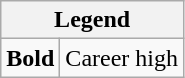<table class="wikitable mw-collapsible mw-collapsed">
<tr>
<th colspan="2">Legend</th>
</tr>
<tr>
<td><strong>Bold</strong></td>
<td>Career high</td>
</tr>
</table>
